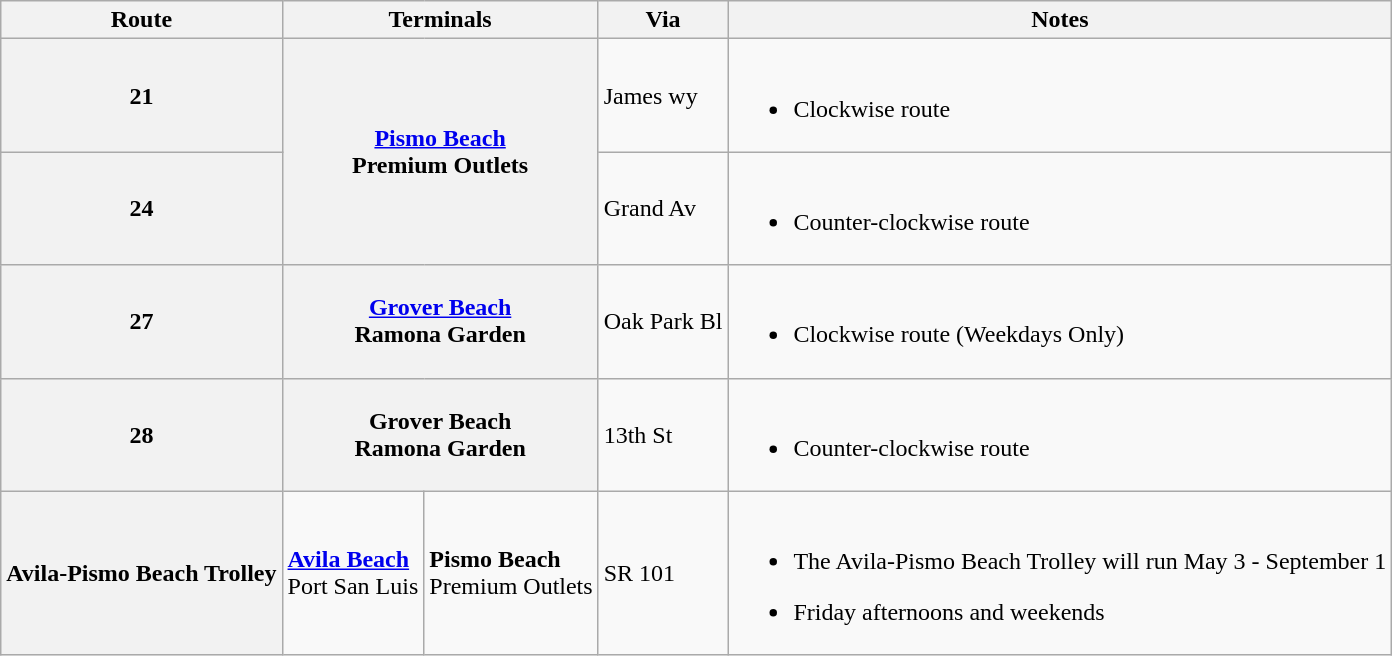<table class="wikitable">
<tr>
<th>Route</th>
<th colspan="2">Terminals</th>
<th>Via</th>
<th>Notes</th>
</tr>
<tr>
<th>21</th>
<th colspan="2" rowspan="2"><a href='#'><strong>Pismo Beach</strong></a><br>Premium Outlets</th>
<td>James wy</td>
<td><br><ul><li>Clockwise route</li></ul></td>
</tr>
<tr>
<th>24</th>
<td>Grand Av</td>
<td><br><ul><li>Counter-clockwise route</li></ul></td>
</tr>
<tr>
<th>27</th>
<th colspan="2"><a href='#'>Grover Beach</a><br>Ramona Garden</th>
<td>Oak Park Bl</td>
<td><br><ul><li>Clockwise route (Weekdays Only)</li></ul></td>
</tr>
<tr>
<th>28</th>
<th colspan="2">Grover Beach<br>Ramona Garden</th>
<td>13th St</td>
<td><br><ul><li>Counter-clockwise route</li></ul></td>
</tr>
<tr>
<th>Avila-Pismo Beach Trolley</th>
<td><a href='#'><strong>Avila Beach</strong></a><br>Port San Luis</td>
<td><strong>Pismo Beach</strong><br>Premium Outlets</td>
<td>SR 101</td>
<td><br><ul><li>The Avila-Pismo Beach Trolley will run May 3 - September 1</li></ul><ul><li>Friday afternoons and weekends</li></ul></td>
</tr>
</table>
